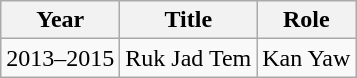<table class="wikitable">
<tr>
<th>Year</th>
<th>Title</th>
<th>Role</th>
</tr>
<tr>
<td>2013–2015</td>
<td>Ruk Jad Tem</td>
<td>Kan Yaw</td>
</tr>
</table>
